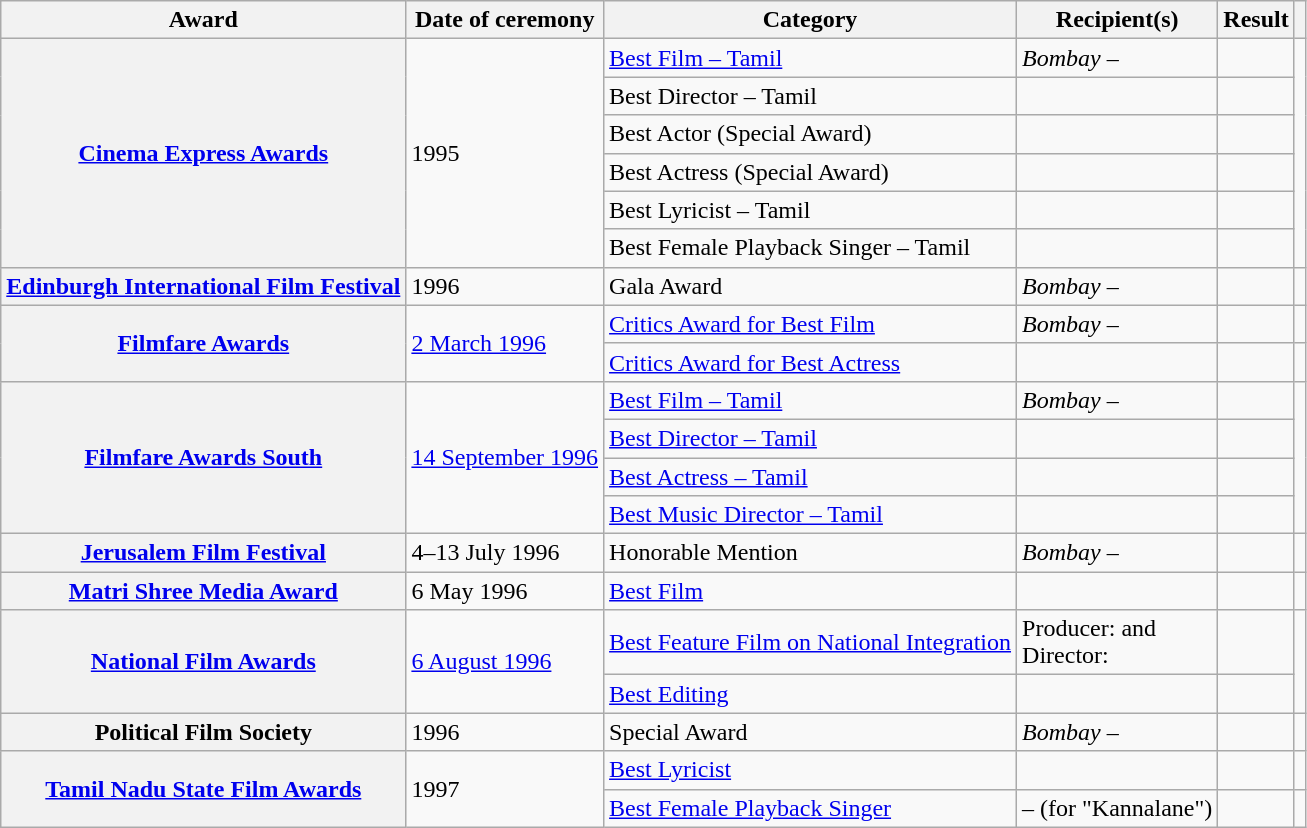<table class="wikitable plainrowheaders sortable">
<tr>
<th scope="col">Award</th>
<th scope="col">Date of ceremony</th>
<th scope="col">Category</th>
<th scope="col">Recipient(s)</th>
<th scope="col">Result</th>
<th scope="col" class="unsortable"></th>
</tr>
<tr>
<th scope="row" rowspan="6"><a href='#'>Cinema Express Awards</a></th>
<td rowspan="6">1995</td>
<td><a href='#'>Best Film – Tamil</a></td>
<td><em>Bombay</em> – </td>
<td></td>
<td style="text-align:center;" rowspan="6"></td>
</tr>
<tr>
<td>Best Director – Tamil</td>
<td></td>
<td></td>
</tr>
<tr>
<td>Best Actor (Special Award)</td>
<td></td>
<td></td>
</tr>
<tr>
<td>Best Actress (Special Award)</td>
<td></td>
<td></td>
</tr>
<tr>
<td>Best Lyricist – Tamil</td>
<td></td>
<td></td>
</tr>
<tr>
<td>Best Female Playback Singer – Tamil</td>
<td></td>
<td></td>
</tr>
<tr>
<th scope="row"><a href='#'>Edinburgh International Film Festival</a></th>
<td>1996</td>
<td>Gala Award</td>
<td><em>Bombay</em> – </td>
<td></td>
<td style="text-align:center;"></td>
</tr>
<tr>
<th scope="row" rowspan="2"><a href='#'>Filmfare Awards</a></th>
<td rowspan="2"><a href='#'>2 March 1996</a></td>
<td><a href='#'>Critics Award for Best Film</a></td>
<td><em>Bombay</em> – </td>
<td></td>
<td style="text-align:center;"></td>
</tr>
<tr>
<td><a href='#'>Critics Award for Best Actress</a></td>
<td></td>
<td></td>
<td style="text-align:center;"></td>
</tr>
<tr>
<th scope="row" rowspan="4"><a href='#'>Filmfare Awards South</a></th>
<td rowspan="4"><a href='#'>14 September 1996</a></td>
<td><a href='#'>Best Film – Tamil</a></td>
<td><em>Bombay</em> – </td>
<td></td>
<td style="text-align:center;" rowspan="4"></td>
</tr>
<tr>
<td><a href='#'>Best Director – Tamil</a></td>
<td></td>
<td></td>
</tr>
<tr>
<td><a href='#'>Best Actress – Tamil</a></td>
<td></td>
<td></td>
</tr>
<tr>
<td><a href='#'>Best Music Director – Tamil</a></td>
<td></td>
<td></td>
</tr>
<tr>
<th scope="row"><a href='#'>Jerusalem Film Festival</a></th>
<td>4–13 July 1996</td>
<td>Honorable Mention</td>
<td><em>Bombay</em> – </td>
<td></td>
<td style="text-align:center;"></td>
</tr>
<tr>
<th scope="row"><a href='#'>Matri Shree Media Award</a></th>
<td>6 May 1996</td>
<td><a href='#'>Best Film</a></td>
<td></td>
<td></td>
<td style="text-align:center;"></td>
</tr>
<tr>
<th scope="row" rowspan="2"><a href='#'>National Film Awards</a></th>
<td rowspan="2"><a href='#'>6 August 1996</a></td>
<td><a href='#'>Best Feature Film on National Integration</a></td>
<td>Producer:  and <br>Director: </td>
<td></td>
<td style="text-align:center;" rowspan="2"></td>
</tr>
<tr>
<td><a href='#'>Best Editing</a></td>
<td></td>
<td></td>
</tr>
<tr>
<th scope="row">Political Film Society</th>
<td>1996</td>
<td>Special Award</td>
<td><em>Bombay</em> – </td>
<td></td>
<td style="text-align:center;"></td>
</tr>
<tr>
<th scope="row" rowspan="2"><a href='#'>Tamil Nadu State Film Awards</a></th>
<td rowspan="2">1997</td>
<td><a href='#'>Best Lyricist</a></td>
<td></td>
<td></td>
<td style="text-align:center;"></td>
</tr>
<tr>
<td><a href='#'>Best Female Playback Singer</a></td>
<td> – (for "Kannalane")</td>
<td></td>
<td style="text-align:center;"></td>
</tr>
</table>
